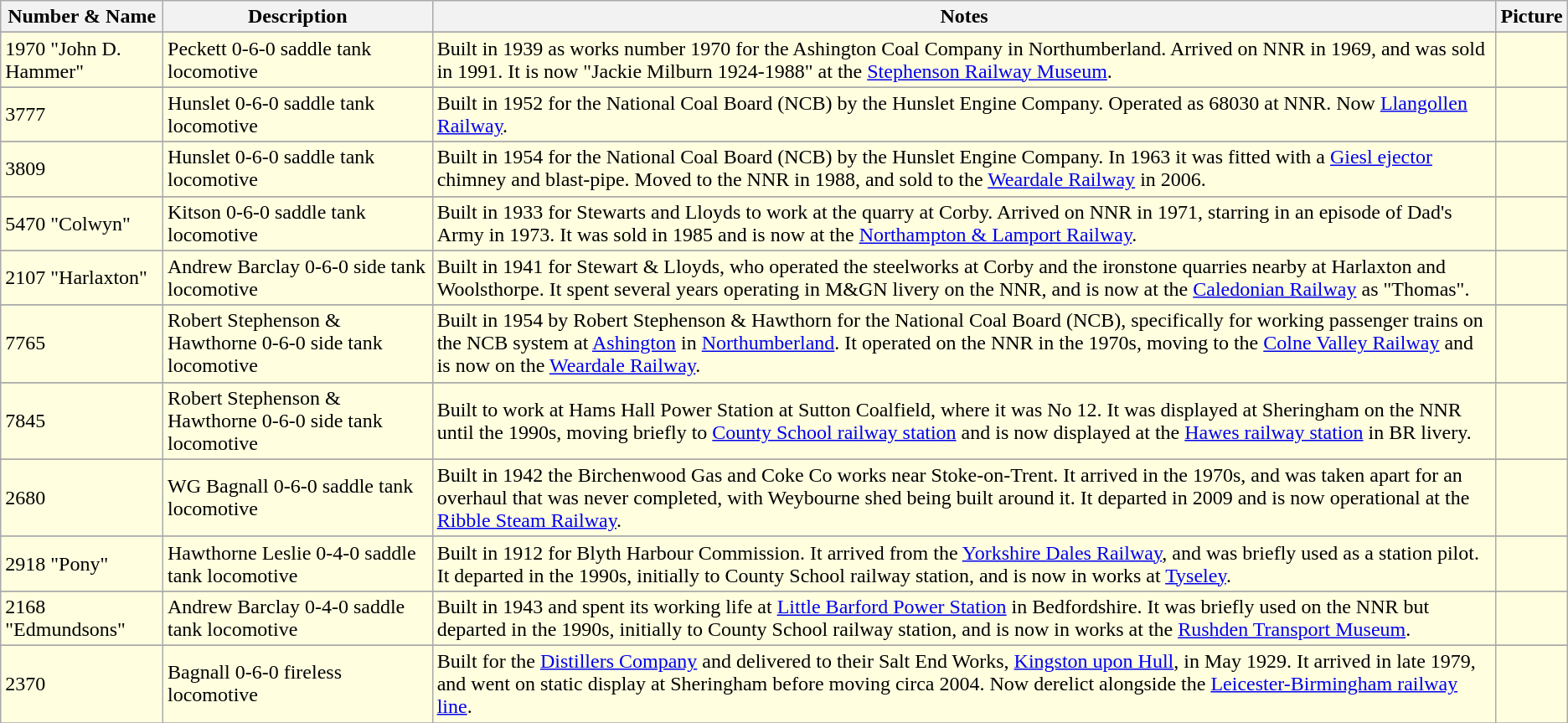<table class="wikitable">
<tr>
<th>Number & Name</th>
<th>Description</th>
<th>Notes</th>
<th>Picture</th>
</tr>
<tr>
</tr>
<tr bgcolor=#FFFFEO>
<td>1970 "John D. Hammer"</td>
<td>Peckett 0-6-0 saddle tank locomotive</td>
<td>Built in 1939 as works number 1970 for the Ashington Coal Company in Northumberland. Arrived on NNR in 1969, and was sold in 1991. It is now "Jackie Milburn 1924-1988" at the <a href='#'>Stephenson Railway Museum</a>.</td>
<td></td>
</tr>
<tr>
</tr>
<tr bgcolor=#FFFFEO>
<td>3777</td>
<td>Hunslet 0-6-0 saddle tank locomotive</td>
<td>Built in 1952 for the National Coal Board (NCB) by the Hunslet Engine Company. Operated as 68030 at NNR. Now <a href='#'>Llangollen Railway</a>.</td>
<td></td>
</tr>
<tr>
</tr>
<tr bgcolor=#FFFFEO>
<td>3809</td>
<td>Hunslet 0-6-0 saddle tank locomotive</td>
<td>Built in 1954 for the National Coal Board (NCB) by the Hunslet Engine Company. In 1963 it was fitted with a <a href='#'>Giesl ejector</a> chimney and blast-pipe. Moved to the NNR in 1988, and sold to the <a href='#'>Weardale Railway</a> in 2006.</td>
<td></td>
</tr>
<tr>
</tr>
<tr bgcolor=#FFFFEO>
<td>5470 "Colwyn"</td>
<td>Kitson 0-6-0 saddle tank locomotive</td>
<td>Built in 1933 for Stewarts and Lloyds to work at the quarry at Corby. Arrived on NNR in 1971, starring in an episode of Dad's Army in 1973. It was sold in 1985 and is now at the <a href='#'>Northampton & Lamport Railway</a>.</td>
<td></td>
</tr>
<tr>
</tr>
<tr bgcolor=#FFFFEO>
<td>2107 "Harlaxton"</td>
<td>Andrew Barclay 0-6-0 side tank locomotive</td>
<td>Built in 1941 for Stewart & Lloyds, who operated the steelworks at Corby and the ironstone quarries nearby at Harlaxton and Woolsthorpe. It spent several years operating in M&GN livery on the NNR, and is now at the <a href='#'>Caledonian Railway</a> as "Thomas".</td>
<td></td>
</tr>
<tr>
</tr>
<tr bgcolor=#FFFFEO>
<td>7765</td>
<td>Robert Stephenson & Hawthorne 0-6-0 side tank locomotive</td>
<td>Built in 1954 by Robert Stephenson & Hawthorn for the National Coal Board (NCB), specifically for working passenger trains on the NCB system at <a href='#'>Ashington</a> in <a href='#'>Northumberland</a>. It operated on the NNR in the 1970s, moving to the <a href='#'>Colne Valley Railway</a> and is now on the <a href='#'>Weardale Railway</a>.</td>
<td></td>
</tr>
<tr>
</tr>
<tr bgcolor=#FFFFEO>
<td>7845</td>
<td>Robert Stephenson & Hawthorne 0-6-0 side tank locomotive</td>
<td>Built to work at Hams Hall Power Station at Sutton Coalfield, where it was No 12. It was displayed at Sheringham on the NNR until the 1990s, moving briefly to <a href='#'>County School railway station</a> and is now displayed at the <a href='#'>Hawes railway station</a> in BR livery.</td>
<td></td>
</tr>
<tr>
</tr>
<tr bgcolor=#FFFFEO>
<td>2680</td>
<td>WG Bagnall 0-6-0 saddle tank locomotive</td>
<td>Built in 1942 the Birchenwood Gas and Coke Co works near Stoke-on-Trent. It arrived in the 1970s, and was taken apart for an overhaul that was never completed, with Weybourne shed being built around it. It departed in 2009 and is now operational at the <a href='#'>Ribble Steam Railway</a>.</td>
<td></td>
</tr>
<tr>
</tr>
<tr bgcolor=#FFFFEO>
<td>2918 "Pony"</td>
<td>Hawthorne Leslie 0-4-0 saddle tank locomotive</td>
<td>Built in 1912 for Blyth Harbour Commission. It arrived from the <a href='#'>Yorkshire Dales Railway</a>, and was briefly used as a station pilot. It departed in the 1990s, initially to County School railway station, and is now in works at <a href='#'>Tyseley</a>.</td>
<td></td>
</tr>
<tr>
</tr>
<tr bgcolor=#FFFFEO>
<td>2168 "Edmundsons"</td>
<td>Andrew Barclay 0-4-0 saddle tank locomotive</td>
<td>Built in 1943 and spent its working life at <a href='#'>Little Barford Power Station</a> in Bedfordshire. It was briefly used on the NNR but departed in the 1990s, initially to County School railway station, and is now in works at the <a href='#'>Rushden Transport Museum</a>.</td>
<td></td>
</tr>
<tr>
</tr>
<tr bgcolor=#FFFFEO>
<td>2370</td>
<td>Bagnall 0-6-0 fireless locomotive</td>
<td>Built for the <a href='#'>Distillers Company</a> and delivered to their Salt End Works, <a href='#'>Kingston upon Hull</a>, in May 1929. It arrived in late 1979, and went on static display at Sheringham before moving circa 2004. Now derelict alongside the <a href='#'>Leicester-Birmingham railway line</a>.</td>
<td></td>
</tr>
<tr>
</tr>
</table>
